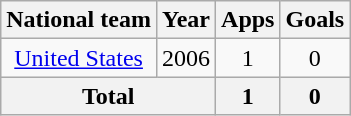<table class="wikitable" style="text-align:center">
<tr>
<th>National team</th>
<th>Year</th>
<th>Apps</th>
<th>Goals</th>
</tr>
<tr>
<td><a href='#'>United States</a></td>
<td>2006</td>
<td>1</td>
<td>0</td>
</tr>
<tr>
<th colspan=2>Total</th>
<th>1</th>
<th>0</th>
</tr>
</table>
